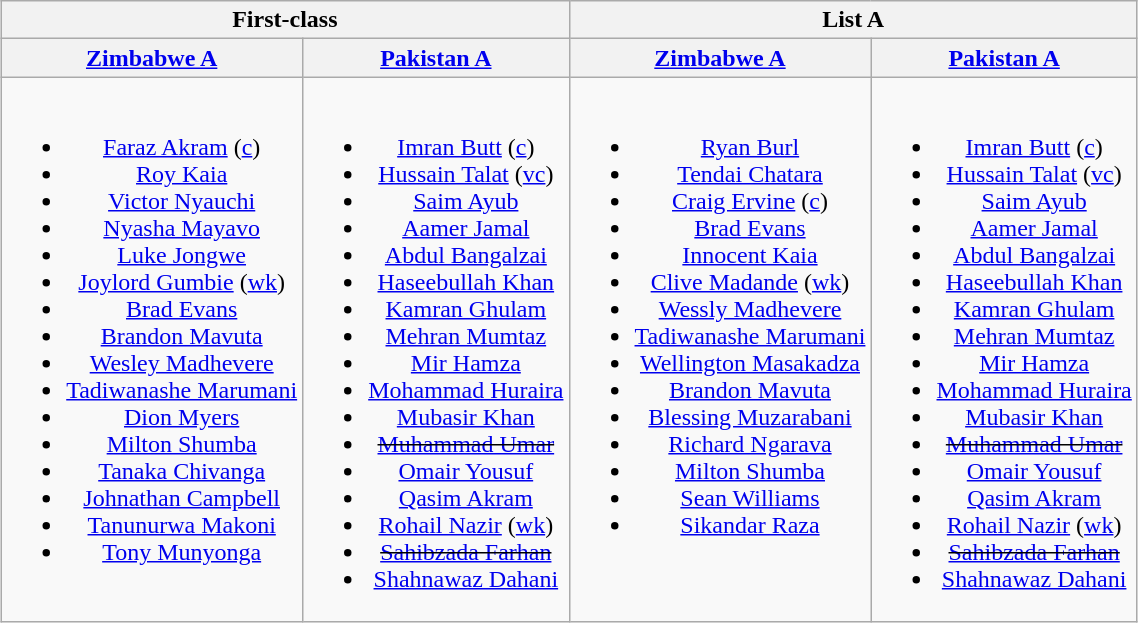<table class="wikitable" style="text-align:center; margin:auto">
<tr>
<th colspan="2">First-class</th>
<th colspan="2">List A</th>
</tr>
<tr>
<th> <a href='#'>Zimbabwe A</a></th>
<th> <a href='#'>Pakistan A</a></th>
<th> <a href='#'>Zimbabwe A</a></th>
<th> <a href='#'>Pakistan A</a></th>
</tr>
<tr style="vertical-align:top">
<td><br><ul><li><a href='#'>Faraz Akram</a> (<a href='#'>c</a>)</li><li><a href='#'>Roy Kaia</a></li><li><a href='#'>Victor Nyauchi</a></li><li><a href='#'>Nyasha Mayavo</a></li><li><a href='#'>Luke Jongwe</a></li><li><a href='#'>Joylord Gumbie</a> (<a href='#'>wk</a>)</li><li><a href='#'>Brad Evans</a></li><li><a href='#'>Brandon Mavuta</a></li><li><a href='#'>Wesley Madhevere</a></li><li><a href='#'>Tadiwanashe Marumani</a></li><li><a href='#'>Dion Myers</a></li><li><a href='#'>Milton Shumba</a></li><li><a href='#'>Tanaka Chivanga</a></li><li><a href='#'>Johnathan Campbell</a></li><li><a href='#'>Tanunurwa Makoni</a></li><li><a href='#'>Tony Munyonga</a></li></ul></td>
<td><br><ul><li><a href='#'>Imran Butt</a> (<a href='#'>c</a>)</li><li><a href='#'>Hussain Talat</a> (<a href='#'>vc</a>)</li><li><a href='#'>Saim Ayub</a></li><li><a href='#'>Aamer Jamal</a></li><li><a href='#'>Abdul Bangalzai</a></li><li><a href='#'>Haseebullah Khan</a></li><li><a href='#'>Kamran Ghulam</a></li><li><a href='#'>Mehran Mumtaz</a></li><li><a href='#'>Mir Hamza</a></li><li><a href='#'>Mohammad Huraira</a></li><li><a href='#'>Mubasir Khan</a></li><li><s><a href='#'>Muhammad Umar</a></s></li><li><a href='#'>Omair Yousuf</a></li><li><a href='#'>Qasim Akram</a></li><li><a href='#'>Rohail Nazir</a> (<a href='#'>wk</a>)</li><li><s><a href='#'>Sahibzada Farhan</a></s></li><li><a href='#'>Shahnawaz Dahani</a></li></ul></td>
<td><br><ul><li><a href='#'>Ryan Burl</a></li><li><a href='#'>Tendai Chatara</a></li><li><a href='#'>Craig Ervine</a> (<a href='#'>c</a>)</li><li><a href='#'>Brad Evans</a></li><li><a href='#'>Innocent Kaia</a></li><li><a href='#'>Clive Madande</a> (<a href='#'>wk</a>)</li><li><a href='#'>Wessly Madhevere</a></li><li><a href='#'>Tadiwanashe Marumani</a></li><li><a href='#'>Wellington Masakadza</a></li><li><a href='#'>Brandon Mavuta</a></li><li><a href='#'>Blessing Muzarabani</a></li><li><a href='#'>Richard Ngarava</a></li><li><a href='#'>Milton Shumba</a></li><li><a href='#'>Sean Williams</a></li><li><a href='#'>Sikandar Raza</a></li></ul></td>
<td><br><ul><li><a href='#'>Imran Butt</a> (<a href='#'>c</a>)</li><li><a href='#'>Hussain Talat</a> (<a href='#'>vc</a>)</li><li><a href='#'>Saim Ayub</a></li><li><a href='#'>Aamer Jamal</a></li><li><a href='#'>Abdul Bangalzai</a></li><li><a href='#'>Haseebullah Khan</a></li><li><a href='#'>Kamran Ghulam</a></li><li><a href='#'>Mehran Mumtaz</a></li><li><a href='#'>Mir Hamza</a></li><li><a href='#'>Mohammad Huraira</a></li><li><a href='#'>Mubasir Khan</a></li><li><s><a href='#'>Muhammad Umar</a></s></li><li><a href='#'>Omair Yousuf</a></li><li><a href='#'>Qasim Akram</a></li><li><a href='#'>Rohail Nazir</a> (<a href='#'>wk</a>)</li><li><s><a href='#'>Sahibzada Farhan</a></s></li><li><a href='#'>Shahnawaz Dahani</a></li></ul></td>
</tr>
</table>
